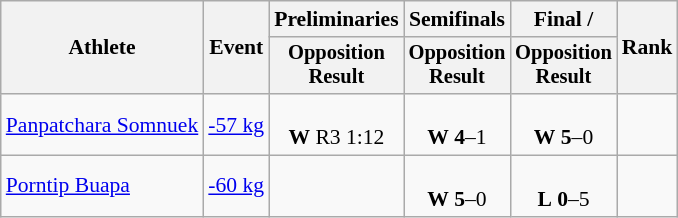<table class="wikitable" style="font-size:90%;">
<tr>
<th rowspan=2>Athlete</th>
<th rowspan=2>Event</th>
<th>Preliminaries</th>
<th>Semifinals</th>
<th>Final / </th>
<th rowspan=2>Rank</th>
</tr>
<tr style="font-size:95%">
<th>Opposition<br>Result</th>
<th>Opposition<br>Result</th>
<th>Opposition<br>Result</th>
</tr>
<tr align=center>
<td align=left><a href='#'>Panpatchara Somnuek</a></td>
<td align=left><a href='#'>-57 kg</a></td>
<td><br><strong>W</strong> <strong></strong> R3 1:12</td>
<td><br><strong>W</strong> <strong>4</strong>–1</td>
<td><br><strong>W</strong> <strong>5</strong>–0</td>
<td></td>
</tr>
<tr align=center>
<td align=left><a href='#'>Porntip Buapa</a></td>
<td align=left><a href='#'>-60 kg</a></td>
<td></td>
<td><br><strong>W</strong> <strong>5</strong>–0</td>
<td><br><strong>L</strong> <strong>0</strong>–5</td>
<td></td>
</tr>
</table>
